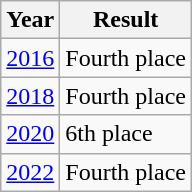<table class="wikitable">
<tr>
<th>Year</th>
<th>Result</th>
</tr>
<tr>
<td><a href='#'>2016</a></td>
<td>Fourth place</td>
</tr>
<tr>
<td><a href='#'>2018</a></td>
<td>Fourth place</td>
</tr>
<tr>
<td><a href='#'>2020</a></td>
<td>6th place</td>
</tr>
<tr>
<td><a href='#'>2022</a></td>
<td>Fourth place</td>
</tr>
</table>
